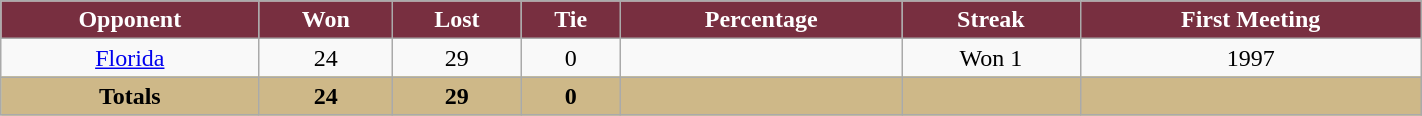<table class="wikitable" style="width:75%;" style="border-collapse: collapse;">
<tr>
<th style="background:#782F40; color:white;">Opponent</th>
<th style="background:#782F40; color:white;">Won</th>
<th style="background:#782F40; color:white;">Lost</th>
<th style="background:#782F40; color:white;">Tie</th>
<th style="background:#782F40; color:white;">Percentage</th>
<th style="background:#782F40; color:white;">Streak</th>
<th style="background:#782F40; color:white;">First Meeting</th>
</tr>
<tr style="text-align:center;">
<td><a href='#'>Florida</a></td>
<td>24</td>
<td>29</td>
<td>0</td>
<td></td>
<td>Won 1</td>
<td>1997</td>
</tr>
<tr class="unsortable" style="text-align:center; background:#CCCC66;">
<th style="background:#CEB888; color:black;"><strong>Totals</strong></th>
<th style="background:#CEB888; color:black;"><strong>24</strong></th>
<th style="background:#CEB888; color:black;"><strong>29</strong></th>
<th style="background:#CEB888; color:black;"><strong>0</strong></th>
<th style="background:#CEB888; color:black;"><strong></strong></th>
<th style="background:#CEB888; color:black;"></th>
<th style="background:#CEB888; color:black;"></th>
</tr>
</table>
